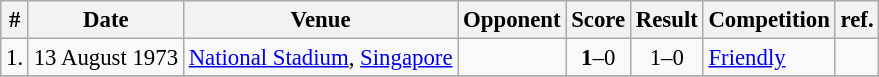<table class="wikitable" style="font-size:95%">
<tr>
<th>#</th>
<th>Date</th>
<th>Venue</th>
<th>Opponent</th>
<th>Score</th>
<th>Result</th>
<th>Competition</th>
<th>ref.</th>
</tr>
<tr>
<td>1.</td>
<td>13 August 1973</td>
<td><a href='#'>National Stadium</a>, <a href='#'>Singapore</a></td>
<td></td>
<td style="text-align:center;"><strong>1</strong>–0</td>
<td style="text-align:center;">1–0</td>
<td><a href='#'>Friendly</a></td>
<td></td>
</tr>
<tr>
</tr>
</table>
